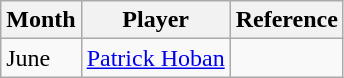<table class="wikitable">
<tr>
<th>Month</th>
<th>Player</th>
<th>Reference</th>
</tr>
<tr>
<td>June</td>
<td> <a href='#'>Patrick Hoban</a></td>
<td align=center></td>
</tr>
</table>
